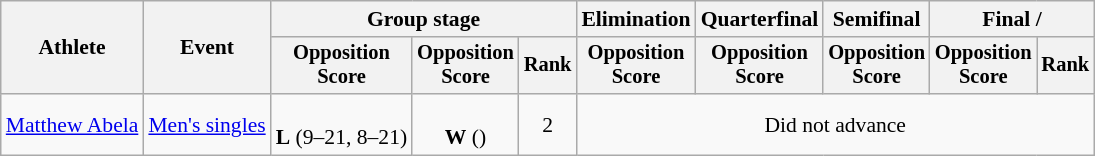<table class="wikitable" style="font-size:90%">
<tr>
<th rowspan=2>Athlete</th>
<th rowspan=2>Event</th>
<th colspan=3>Group stage</th>
<th>Elimination</th>
<th>Quarterfinal</th>
<th>Semifinal</th>
<th colspan=2>Final / </th>
</tr>
<tr style="font-size:95%">
<th>Opposition<br>Score</th>
<th>Opposition<br>Score</th>
<th>Rank</th>
<th>Opposition<br>Score</th>
<th>Opposition<br>Score</th>
<th>Opposition<br>Score</th>
<th>Opposition<br>Score</th>
<th>Rank</th>
</tr>
<tr align=center>
<td align=left><a href='#'>Matthew Abela</a></td>
<td align=left><a href='#'>Men's singles</a></td>
<td><br><strong>L</strong> (9–21, 8–21)</td>
<td><br><strong>W</strong> ()</td>
<td>2</td>
<td colspan=5>Did not advance</td>
</tr>
</table>
